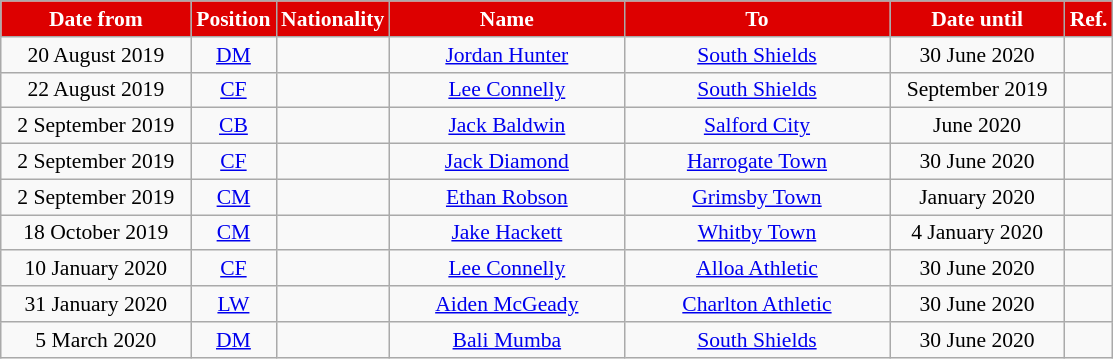<table class="wikitable"  style="text-align:center; font-size:90%; ">
<tr>
<th style="background:#DD0000; color:white; width:120px;">Date from</th>
<th style="background:#DD0000; color:white; width:50px;">Position</th>
<th style="background:#DD0000; color:white; width:50px;">Nationality</th>
<th style="background:#DD0000; color:white; width:150px;">Name</th>
<th style="background:#DD0000; color:white; width:170px;">To</th>
<th style="background:#DD0000; color:white; width:110px;">Date until</th>
<th style="background:#DD0000; color:white; width:25px;">Ref.</th>
</tr>
<tr>
<td>20 August 2019</td>
<td><a href='#'>DM</a></td>
<td></td>
<td><a href='#'>Jordan Hunter</a></td>
<td> <a href='#'>South Shields</a></td>
<td>30 June 2020</td>
<td></td>
</tr>
<tr>
<td>22 August 2019</td>
<td><a href='#'>CF</a></td>
<td></td>
<td><a href='#'>Lee Connelly</a></td>
<td> <a href='#'>South Shields</a></td>
<td>September 2019</td>
<td></td>
</tr>
<tr>
<td>2 September 2019</td>
<td><a href='#'>CB</a></td>
<td></td>
<td><a href='#'>Jack Baldwin</a></td>
<td> <a href='#'>Salford City</a></td>
<td>June 2020</td>
<td></td>
</tr>
<tr>
<td>2 September 2019</td>
<td><a href='#'>CF</a></td>
<td></td>
<td><a href='#'>Jack Diamond</a></td>
<td> <a href='#'>Harrogate Town</a></td>
<td>30 June 2020</td>
<td></td>
</tr>
<tr>
<td>2 September 2019</td>
<td><a href='#'>CM</a></td>
<td></td>
<td><a href='#'>Ethan Robson</a></td>
<td> <a href='#'>Grimsby Town</a></td>
<td>January 2020</td>
<td></td>
</tr>
<tr>
<td>18 October 2019</td>
<td><a href='#'>CM</a></td>
<td></td>
<td><a href='#'>Jake Hackett</a></td>
<td> <a href='#'>Whitby Town</a></td>
<td>4 January 2020</td>
<td></td>
</tr>
<tr>
<td>10 January 2020</td>
<td><a href='#'>CF</a></td>
<td></td>
<td><a href='#'>Lee Connelly</a></td>
<td> <a href='#'>Alloa Athletic</a></td>
<td>30 June 2020</td>
<td></td>
</tr>
<tr>
<td>31 January 2020</td>
<td><a href='#'>LW</a></td>
<td></td>
<td><a href='#'>Aiden McGeady</a></td>
<td> <a href='#'>Charlton Athletic</a></td>
<td>30 June 2020</td>
<td></td>
</tr>
<tr>
<td>5 March 2020</td>
<td><a href='#'>DM</a></td>
<td></td>
<td><a href='#'>Bali Mumba</a></td>
<td> <a href='#'>South Shields</a></td>
<td>30 June 2020</td>
<td></td>
</tr>
</table>
